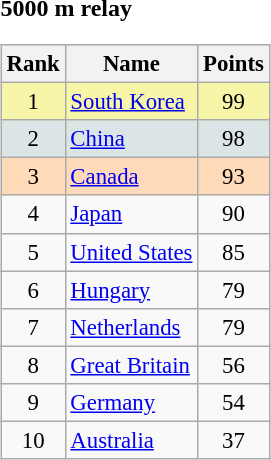<table>
<tr valign="top">
<td><br><strong>5000 m relay</strong><br><table class="wikitable" style="font-size:95%; text-align: center">
<tr style="background:#dcdcdc;">
<th>Rank</th>
<th>Name</th>
<th>Points</th>
</tr>
<tr bgcolor="#F7F6A8" |>
<td>1</td>
<td align="left"> <a href='#'>South Korea</a></td>
<td>99</td>
</tr>
<tr bgcolor="#DCE5E5">
<td>2</td>
<td align="left"> <a href='#'>China</a></td>
<td>98</td>
</tr>
<tr bgcolor="#FFDAB9">
<td>3</td>
<td align="left"> <a href='#'>Canada</a></td>
<td>93</td>
</tr>
<tr>
<td>4</td>
<td align="left"> <a href='#'>Japan</a></td>
<td>90</td>
</tr>
<tr>
<td>5</td>
<td align="left"> <a href='#'>United States</a></td>
<td>85</td>
</tr>
<tr>
<td>6</td>
<td align="left"> <a href='#'>Hungary</a></td>
<td>79</td>
</tr>
<tr>
<td>7</td>
<td align="left"> <a href='#'>Netherlands</a></td>
<td>79</td>
</tr>
<tr>
<td>8</td>
<td align="left"> <a href='#'>Great Britain</a></td>
<td>56</td>
</tr>
<tr>
<td>9</td>
<td align="left"> <a href='#'>Germany</a></td>
<td>54</td>
</tr>
<tr>
<td>10</td>
<td align="left"> <a href='#'>Australia</a></td>
<td>37</td>
</tr>
</table>
</td>
</tr>
</table>
